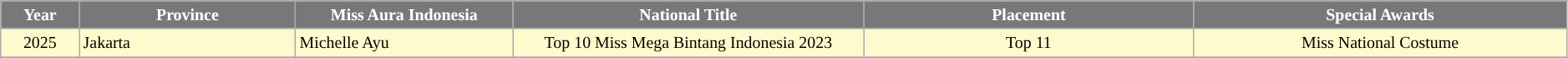<table class="wikitable sortable" style="font-size: 83%; text-align:center">
<tr>
<th width="60" style="background-color:#787878;color:#FFFFFF;">Year</th>
<th width="180" style="background-color:#787878;color:#FFFFFF;">Province</th>
<th width="180" style="background-color:#787878;color:#FFFFFF;">Miss Aura Indonesia</th>
<th width="300" style="background-color:#787878;color:#FFFFFF;">National Title</th>
<th width="280" style="background-color:#787878;color:#FFFFFF;">Placement</th>
<th width="320" style="background-color:#787878;color:#FFFFFF;">Special Awards</th>
</tr>
<tr style="background:#FFFACD">
<td>2025</td>
<td align="left">Jakarta</td>
<td align="left">Michelle Ayu</td>
<td>Top 10 Miss Mega Bintang Indonesia 2023</td>
<td>Top 11</td>
<td>Miss National Costume</td>
</tr>
<tr>
</tr>
</table>
